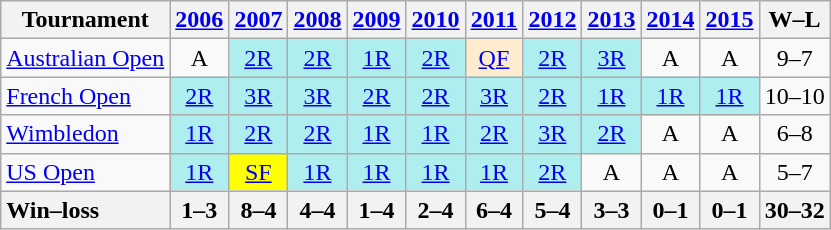<table class=wikitable style=text-align:center;>
<tr>
<th>Tournament</th>
<th><a href='#'>2006</a></th>
<th><a href='#'>2007</a></th>
<th><a href='#'>2008</a></th>
<th><a href='#'>2009</a></th>
<th><a href='#'>2010</a></th>
<th><a href='#'>2011</a></th>
<th><a href='#'>2012</a></th>
<th><a href='#'>2013</a></th>
<th><a href='#'>2014</a></th>
<th><a href='#'>2015</a></th>
<th>W–L</th>
</tr>
<tr>
<td style=text-align:left><a href='#'>Australian Open</a></td>
<td>A</td>
<td style=background:#afeeee><a href='#'>2R</a></td>
<td style=background:#afeeee><a href='#'>2R</a></td>
<td style=background:#afeeee><a href='#'>1R</a></td>
<td style=background:#afeeee><a href='#'>2R</a></td>
<td style=background:#ffebcd><a href='#'>QF</a></td>
<td style=background:#afeeee><a href='#'>2R</a></td>
<td style=background:#afeeee><a href='#'>3R</a></td>
<td>A</td>
<td>A</td>
<td>9–7</td>
</tr>
<tr>
<td style=text-align:left><a href='#'>French Open</a></td>
<td style=background:#afeeee><a href='#'>2R</a></td>
<td style=background:#afeeee><a href='#'>3R</a></td>
<td style=background:#afeeee><a href='#'>3R</a></td>
<td style=background:#afeeee><a href='#'>2R</a></td>
<td style=background:#afeeee><a href='#'>2R</a></td>
<td style=background:#afeeee><a href='#'>3R</a></td>
<td style=background:#afeeee><a href='#'>2R</a></td>
<td style=background:#afeeee><a href='#'>1R</a></td>
<td style=background:#afeeee><a href='#'>1R</a></td>
<td style=background:#afeeee><a href='#'>1R</a></td>
<td>10–10</td>
</tr>
<tr>
<td style=text-align:left><a href='#'>Wimbledon</a></td>
<td style=background:#afeeee><a href='#'>1R</a></td>
<td style=background:#afeeee><a href='#'>2R</a></td>
<td style=background:#afeeee><a href='#'>2R</a></td>
<td style=background:#afeeee><a href='#'>1R</a></td>
<td style=background:#afeeee><a href='#'>1R</a></td>
<td style=background:#afeeee><a href='#'>2R</a></td>
<td style=background:#afeeee><a href='#'>3R</a></td>
<td style=background:#afeeee><a href='#'>2R</a></td>
<td>A</td>
<td>A</td>
<td>6–8</td>
</tr>
<tr>
<td style=text-align:left><a href='#'>US Open</a></td>
<td style=background:#afeeee><a href='#'>1R</a></td>
<td style=background:yellow><a href='#'>SF</a></td>
<td style=background:#afeeee><a href='#'>1R</a></td>
<td style=background:#afeeee><a href='#'>1R</a></td>
<td style=background:#afeeee><a href='#'>1R</a></td>
<td style=background:#afeeee><a href='#'>1R</a></td>
<td style=background:#afeeee><a href='#'>2R</a></td>
<td>A</td>
<td>A</td>
<td>A</td>
<td>5–7</td>
</tr>
<tr style=background:#efefef;font-weight:bold>
<th style=text-align:left>Win–loss</th>
<th>1–3</th>
<th>8–4</th>
<th>4–4</th>
<th>1–4</th>
<th>2–4</th>
<th>6–4</th>
<th>5–4</th>
<th>3–3</th>
<th>0–1</th>
<th>0–1</th>
<th>30–32</th>
</tr>
</table>
